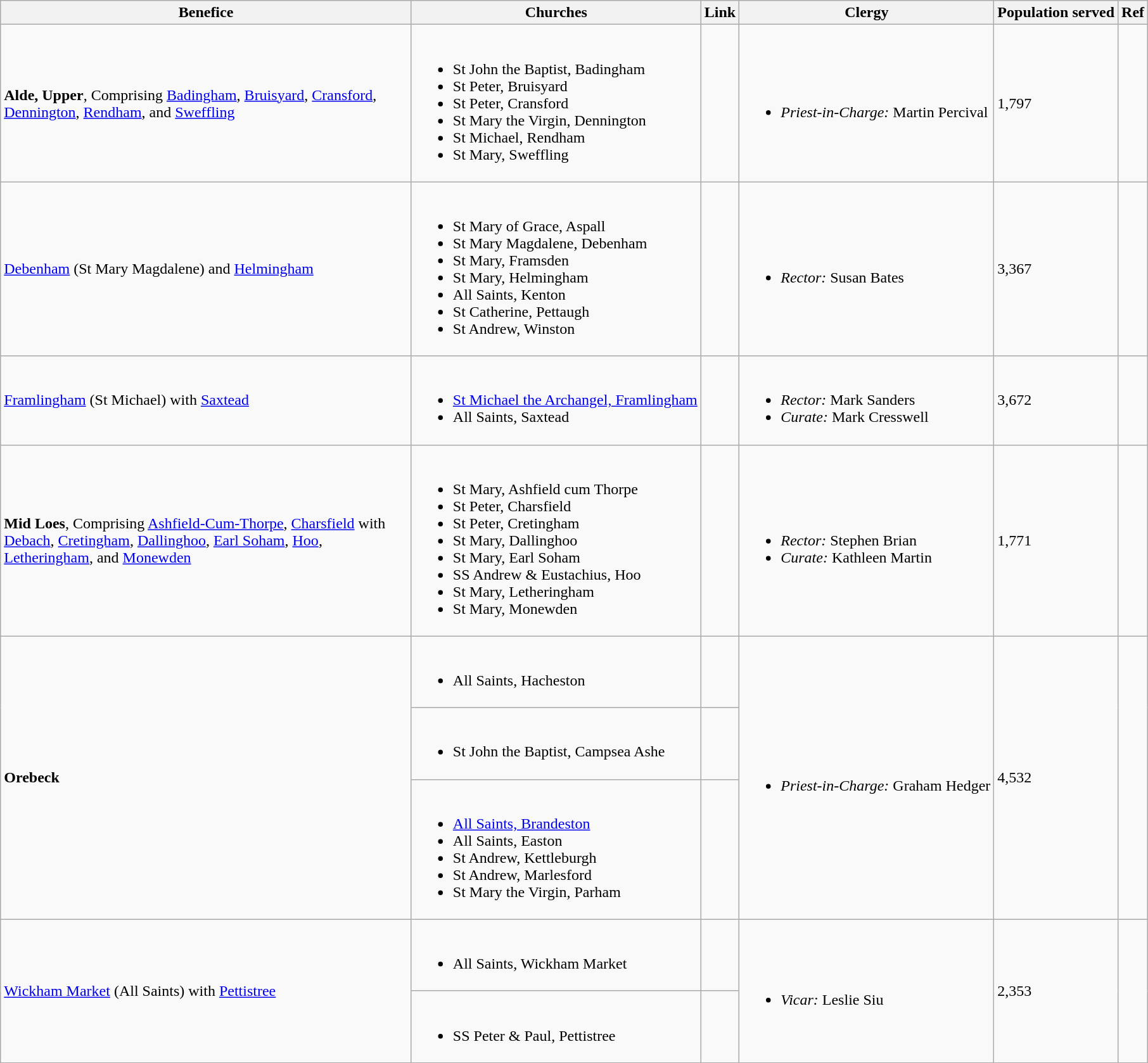<table class="wikitable">
<tr>
<th width="425">Benefice</th>
<th>Churches</th>
<th>Link</th>
<th>Clergy</th>
<th>Population served</th>
<th>Ref</th>
</tr>
<tr>
<td><strong>Alde, Upper</strong>, Comprising <a href='#'>Badingham</a>, <a href='#'>Bruisyard</a>, <a href='#'>Cransford</a>, <a href='#'>Dennington</a>, <a href='#'>Rendham</a>, and <a href='#'>Sweffling</a></td>
<td><br><ul><li>St John the Baptist, Badingham</li><li>St Peter, Bruisyard</li><li>St Peter, Cransford</li><li>St Mary the Virgin, Dennington</li><li>St Michael, Rendham</li><li>St Mary, Sweffling</li></ul></td>
<td></td>
<td><br><ul><li><em>Priest-in-Charge:</em> Martin Percival</li></ul></td>
<td>1,797</td>
<td></td>
</tr>
<tr>
<td><a href='#'>Debenham</a> (St Mary Magdalene) and <a href='#'>Helmingham</a></td>
<td><br><ul><li>St Mary of Grace, Aspall</li><li>St Mary Magdalene, Debenham</li><li>St Mary, Framsden</li><li>St Mary, Helmingham</li><li>All Saints, Kenton</li><li>St Catherine, Pettaugh</li><li>St Andrew, Winston</li></ul></td>
<td></td>
<td><br><ul><li><em>Rector:</em> Susan Bates</li></ul></td>
<td>3,367</td>
<td></td>
</tr>
<tr>
<td><a href='#'>Framlingham</a> (St Michael) with <a href='#'>Saxtead</a></td>
<td><br><ul><li><a href='#'>St Michael the Archangel, Framlingham</a></li><li>All Saints, Saxtead</li></ul></td>
<td></td>
<td><br><ul><li><em>Rector:</em> Mark Sanders</li><li><em>Curate:</em> Mark Cresswell</li></ul></td>
<td>3,672</td>
<td></td>
</tr>
<tr>
<td><strong>Mid Loes</strong>, Comprising <a href='#'>Ashfield-Cum-Thorpe</a>, <a href='#'>Charsfield</a> with <a href='#'>Debach</a>, <a href='#'>Cretingham</a>, <a href='#'>Dallinghoo</a>, <a href='#'>Earl Soham</a>, <a href='#'>Hoo</a>, <a href='#'>Letheringham</a>, and <a href='#'>Monewden</a></td>
<td><br><ul><li>St Mary, Ashfield cum Thorpe</li><li>St Peter, Charsfield</li><li>St Peter, Cretingham</li><li>St Mary, Dallinghoo</li><li>St Mary, Earl Soham</li><li>SS Andrew & Eustachius, Hoo</li><li>St Mary, Letheringham</li><li>St Mary, Monewden</li></ul></td>
<td></td>
<td><br><ul><li><em>Rector:</em> Stephen Brian</li><li><em>Curate:</em> Kathleen Martin</li></ul></td>
<td>1,771</td>
<td></td>
</tr>
<tr>
<td rowspan="3"><strong>Orebeck</strong></td>
<td><br><ul><li>All Saints, Hacheston</li></ul></td>
<td></td>
<td rowspan="3"><br><ul><li><em>Priest-in-Charge:</em> Graham Hedger</li></ul></td>
<td rowspan="3">4,532</td>
<td rowspan="3"></td>
</tr>
<tr>
<td><br><ul><li>St John the Baptist, Campsea Ashe</li></ul></td>
<td></td>
</tr>
<tr>
<td><br><ul><li><a href='#'>All Saints, Brandeston</a></li><li>All Saints, Easton</li><li>St Andrew, Kettleburgh</li><li>St Andrew, Marlesford</li><li>St Mary the Virgin, Parham</li></ul></td>
<td></td>
</tr>
<tr>
<td rowspan="2"><a href='#'>Wickham Market</a> (All Saints) with <a href='#'>Pettistree</a></td>
<td><br><ul><li>All Saints, Wickham Market</li></ul></td>
<td></td>
<td rowspan="2"><br><ul><li><em>Vicar:</em> Leslie Siu</li></ul></td>
<td rowspan="2">2,353</td>
<td rowspan="2"></td>
</tr>
<tr>
<td><br><ul><li>SS Peter & Paul, Pettistree</li></ul></td>
<td></td>
</tr>
</table>
